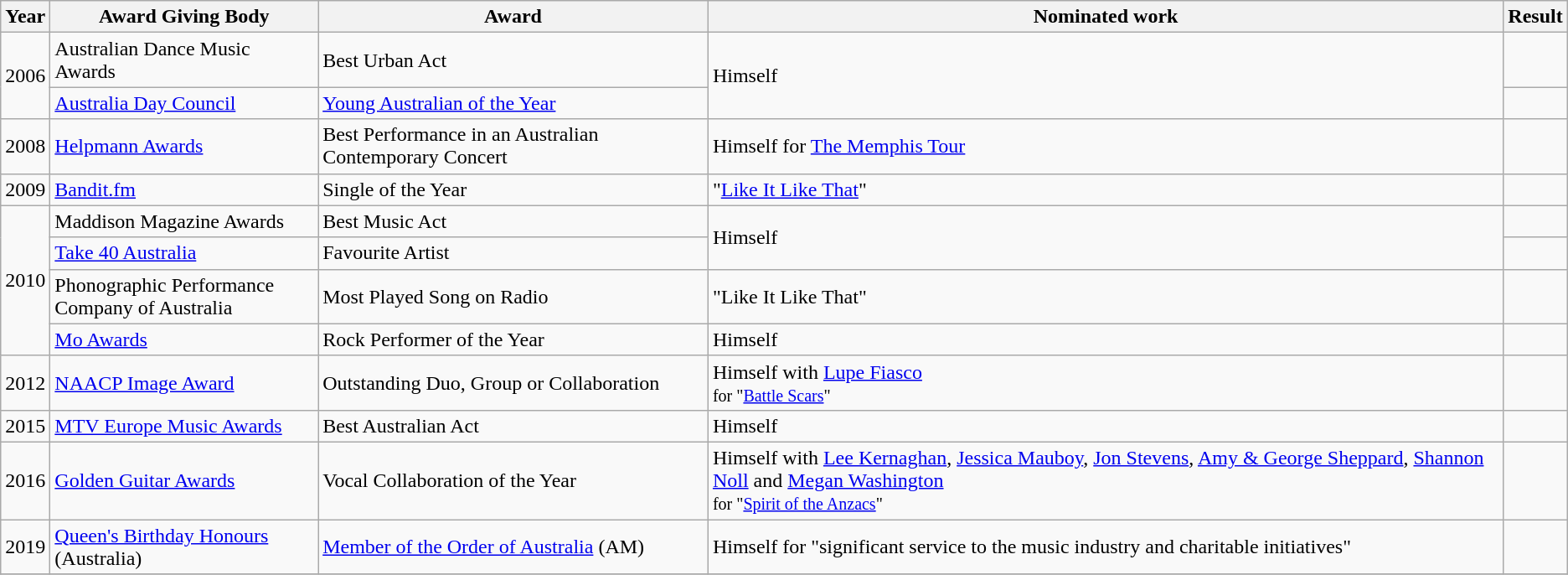<table class="wikitable">
<tr>
<th>Year</th>
<th>Award Giving Body</th>
<th>Award</th>
<th>Nominated work</th>
<th>Result</th>
</tr>
<tr>
<td rowspan="2">2006</td>
<td>Australian Dance Music Awards</td>
<td>Best Urban Act</td>
<td rowspan="2">Himself</td>
<td></td>
</tr>
<tr>
<td><a href='#'>Australia Day Council</a></td>
<td><a href='#'>Young Australian of the Year</a></td>
<td></td>
</tr>
<tr>
<td>2008</td>
<td><a href='#'>Helpmann Awards</a></td>
<td>Best Performance in an Australian Contemporary Concert</td>
<td>Himself for <a href='#'>The Memphis Tour</a></td>
<td></td>
</tr>
<tr>
<td>2009</td>
<td><a href='#'>Bandit.fm</a></td>
<td>Single of the Year</td>
<td>"<a href='#'>Like It Like That</a>"</td>
<td></td>
</tr>
<tr>
<td rowspan="4">2010</td>
<td>Maddison Magazine Awards</td>
<td>Best Music Act</td>
<td rowspan="2">Himself</td>
<td></td>
</tr>
<tr>
<td><a href='#'>Take 40 Australia</a></td>
<td>Favourite Artist</td>
<td></td>
</tr>
<tr>
<td>Phonographic Performance <br>Company of Australia</td>
<td>Most Played Song on Radio</td>
<td>"Like It Like That"</td>
<td></td>
</tr>
<tr>
<td><a href='#'>Mo Awards</a></td>
<td>Rock Performer of the Year</td>
<td>Himself</td>
<td></td>
</tr>
<tr>
<td>2012</td>
<td><a href='#'>NAACP Image Award</a></td>
<td>Outstanding Duo, Group or Collaboration</td>
<td>Himself with <a href='#'>Lupe Fiasco</a> <br><small>for "<a href='#'>Battle Scars</a>"</small></td>
<td></td>
</tr>
<tr>
<td>2015</td>
<td><a href='#'>MTV Europe Music Awards</a></td>
<td>Best Australian Act</td>
<td>Himself</td>
<td></td>
</tr>
<tr>
<td>2016</td>
<td><a href='#'>Golden Guitar Awards</a></td>
<td>Vocal Collaboration of the Year</td>
<td>Himself with <a href='#'>Lee Kernaghan</a>, <a href='#'>Jessica Mauboy</a>, <a href='#'>Jon Stevens</a>, <a href='#'>Amy & George Sheppard</a>, <a href='#'>Shannon Noll</a> and <a href='#'>Megan Washington</a><br> <small>for "<a href='#'>Spirit of the Anzacs</a>"</small></td>
<td></td>
</tr>
<tr>
<td>2019</td>
<td><a href='#'>Queen's Birthday Honours</a> (Australia)</td>
<td><a href='#'>Member of the Order of Australia</a> (AM)</td>
<td>Himself for "significant service to the music industry and charitable initiatives"</td>
<td></td>
</tr>
<tr>
</tr>
</table>
